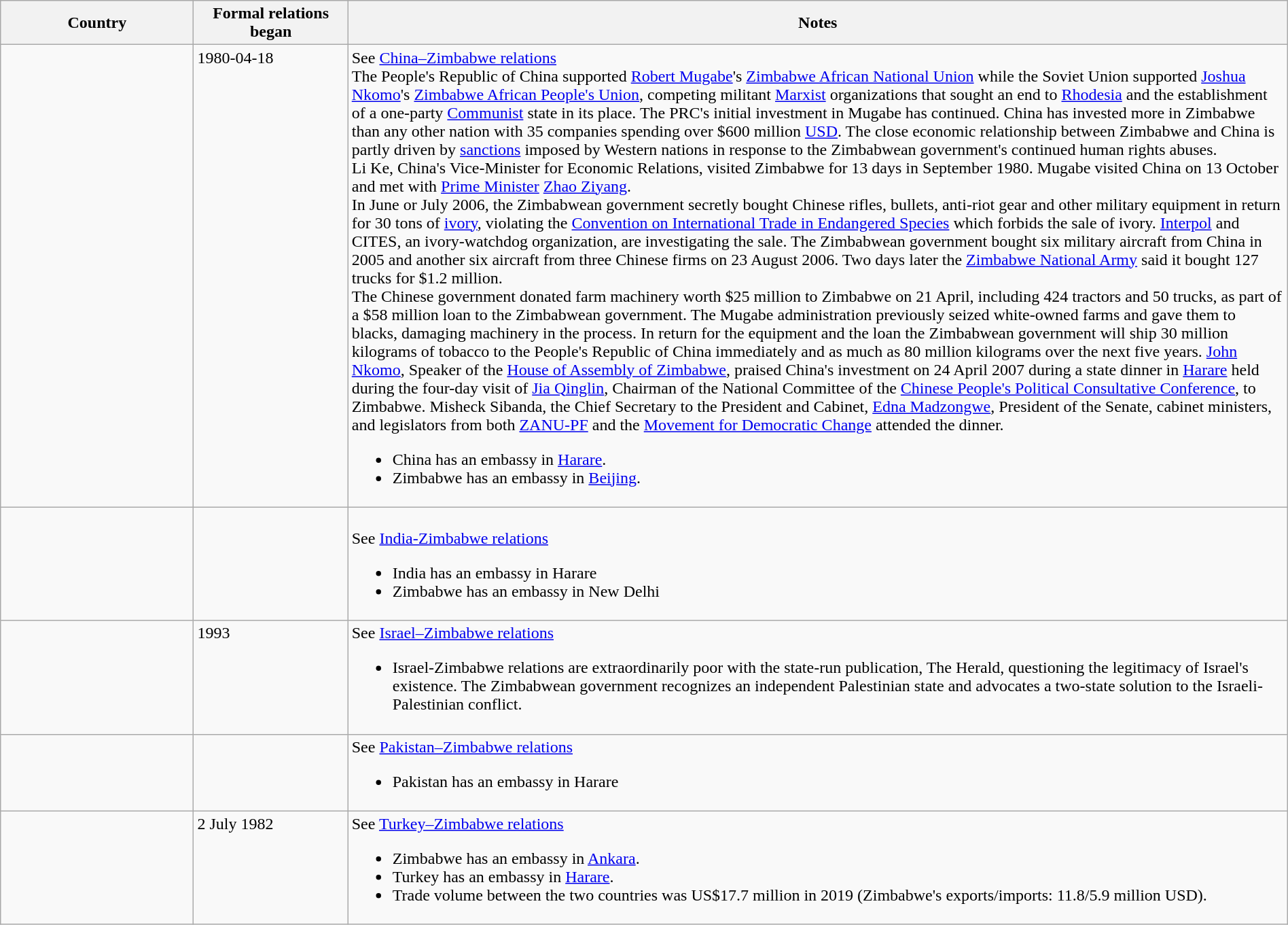<table class="wikitable sortable" style="width:100%; margin:auto;">
<tr>
<th style="width:15%;">Country</th>
<th style="width:12%;">Formal relations began</th>
<th>Notes</th>
</tr>
<tr valign="top">
<td></td>
<td>1980-04-18</td>
<td>See <a href='#'>China–Zimbabwe relations</a><br>The People's Republic of China supported <a href='#'>Robert Mugabe</a>'s <a href='#'>Zimbabwe African National Union</a> while the Soviet Union supported <a href='#'>Joshua Nkomo</a>'s <a href='#'>Zimbabwe African People's Union</a>, competing militant <a href='#'>Marxist</a> organizations that sought an end to <a href='#'>Rhodesia</a> and the establishment of a one-party <a href='#'>Communist</a> state in its place. The PRC's initial investment in Mugabe has continued. China has invested more in Zimbabwe than any other nation with 35 companies spending over $600 million <a href='#'>USD</a>. The close economic relationship between Zimbabwe and China is partly driven by <a href='#'>sanctions</a> imposed by Western nations in response to the Zimbabwean government's continued human rights abuses.<br>Li Ke, China's Vice-Minister for Economic Relations, visited Zimbabwe for 13 days in September 1980. Mugabe visited China on 13 October and met with <a href='#'>Prime Minister</a> <a href='#'>Zhao Ziyang</a>.<br>In June or July 2006, the Zimbabwean government secretly bought Chinese rifles, bullets, anti-riot gear and other military equipment in return for 30 tons of <a href='#'>ivory</a>, violating the <a href='#'>Convention on International Trade in Endangered Species</a> which forbids the sale of ivory. <a href='#'>Interpol</a> and CITES, an ivory-watchdog organization, are investigating the sale. The Zimbabwean government bought six military aircraft from China in 2005 and another six aircraft from three Chinese firms on 23 August 2006. Two days later the <a href='#'>Zimbabwe National Army</a> said it bought 127 trucks for $1.2 million.<br>The Chinese government donated farm machinery worth $25 million to Zimbabwe on 21 April, including 424 tractors and 50 trucks, as part of a $58 million loan to the Zimbabwean government. The Mugabe administration previously seized white-owned farms and gave them to blacks, damaging machinery in the process. In return for the equipment and the loan the Zimbabwean government will ship 30 million kilograms of tobacco to the People's Republic of China immediately and as much as 80 million kilograms over the next five years. <a href='#'>John Nkomo</a>, Speaker of the <a href='#'>House of Assembly of Zimbabwe</a>, praised China's investment on 24 April 2007 during a state dinner in <a href='#'>Harare</a> held during the four-day visit of <a href='#'>Jia Qinglin</a>, Chairman of the National Committee of the <a href='#'>Chinese People's Political Consultative Conference</a>, to Zimbabwe. Misheck Sibanda, the Chief Secretary to the President and Cabinet, <a href='#'>Edna Madzongwe</a>, President of the Senate, cabinet ministers, and legislators from both <a href='#'>ZANU-PF</a> and the <a href='#'>Movement for Democratic Change</a> attended the dinner.<ul><li>China has an embassy in <a href='#'>Harare</a>.</li><li>Zimbabwe has an embassy in <a href='#'>Beijing</a>.</li></ul></td>
</tr>
<tr valign="top">
<td></td>
<td></td>
<td><br>See <a href='#'>India-Zimbabwe relations</a><ul><li>India has an embassy in Harare</li><li>Zimbabwe has an embassy in New Delhi</li></ul></td>
</tr>
<tr valign="top">
<td></td>
<td>1993</td>
<td>See <a href='#'>Israel–Zimbabwe relations</a><br><ul><li>Israel-Zimbabwe relations are extraordinarily poor with the state-run publication, The Herald, questioning the legitimacy of Israel's existence. The Zimbabwean government recognizes an independent Palestinian state and advocates a two-state solution to the Israeli-Palestinian conflict.</li></ul></td>
</tr>
<tr valign="top">
<td></td>
<td></td>
<td>See <a href='#'>Pakistan–Zimbabwe relations</a><br><ul><li>Pakistan has an embassy in Harare</li></ul></td>
</tr>
<tr valign="top">
<td></td>
<td>2 July 1982</td>
<td>See <a href='#'>Turkey–Zimbabwe relations</a><br><ul><li>Zimbabwe has an embassy in <a href='#'>Ankara</a>.</li><li>Turkey has an embassy in <a href='#'>Harare</a>.</li><li>Trade volume between the two countries was US$17.7 million in 2019 (Zimbabwe's exports/imports: 11.8/5.9 million USD).</li></ul></td>
</tr>
</table>
